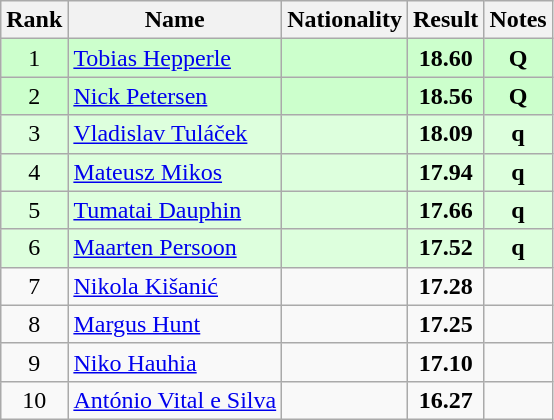<table class="wikitable sortable" style="text-align:center">
<tr>
<th>Rank</th>
<th>Name</th>
<th>Nationality</th>
<th>Result</th>
<th>Notes</th>
</tr>
<tr bgcolor=ccffcc>
<td>1</td>
<td align=left><a href='#'>Tobias Hepperle</a></td>
<td align=left></td>
<td><strong>18.60</strong></td>
<td><strong>Q</strong></td>
</tr>
<tr bgcolor=ccffcc>
<td>2</td>
<td align=left><a href='#'>Nick Petersen</a></td>
<td align=left></td>
<td><strong>18.56</strong></td>
<td><strong>Q</strong></td>
</tr>
<tr bgcolor=ddffdd>
<td>3</td>
<td align=left><a href='#'>Vladislav Tuláček</a></td>
<td align=left></td>
<td><strong>18.09</strong></td>
<td><strong>q</strong></td>
</tr>
<tr bgcolor=ddffdd>
<td>4</td>
<td align=left><a href='#'>Mateusz Mikos</a></td>
<td align=left></td>
<td><strong>17.94</strong></td>
<td><strong>q</strong></td>
</tr>
<tr bgcolor=ddffdd>
<td>5</td>
<td align=left><a href='#'>Tumatai Dauphin</a></td>
<td align=left></td>
<td><strong>17.66</strong></td>
<td><strong>q</strong></td>
</tr>
<tr bgcolor=ddffdd>
<td>6</td>
<td align=left><a href='#'>Maarten Persoon</a></td>
<td align=left></td>
<td><strong>17.52</strong></td>
<td><strong>q</strong></td>
</tr>
<tr>
<td>7</td>
<td align=left><a href='#'>Nikola Kišanić</a></td>
<td align=left></td>
<td><strong>17.28</strong></td>
<td></td>
</tr>
<tr>
<td>8</td>
<td align=left><a href='#'>Margus Hunt</a></td>
<td align=left></td>
<td><strong>17.25</strong></td>
<td></td>
</tr>
<tr>
<td>9</td>
<td align=left><a href='#'>Niko Hauhia</a></td>
<td align=left></td>
<td><strong>17.10</strong></td>
<td></td>
</tr>
<tr>
<td>10</td>
<td align=left><a href='#'>António Vital e Silva</a></td>
<td align=left></td>
<td><strong>16.27</strong></td>
<td></td>
</tr>
</table>
